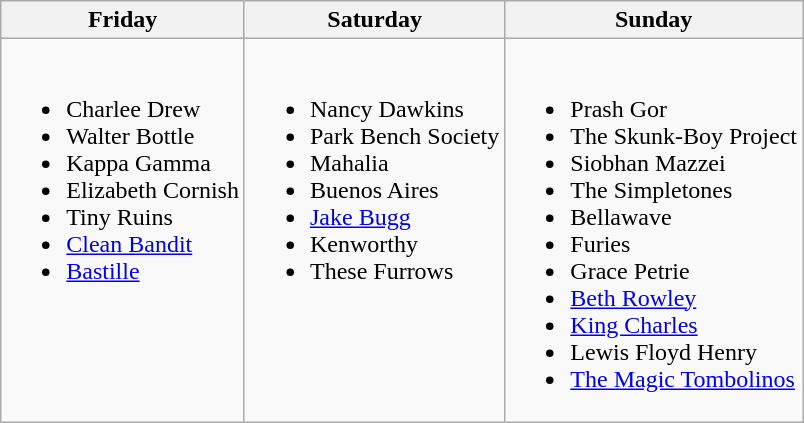<table class="wikitable">
<tr>
<th>Friday</th>
<th>Saturday</th>
<th>Sunday</th>
</tr>
<tr>
<td valign=top><br><ul><li>Charlee Drew</li><li>Walter Bottle</li><li>Kappa Gamma</li><li>Elizabeth Cornish</li><li>Tiny Ruins</li><li><a href='#'>Clean Bandit</a></li><li><a href='#'>Bastille</a></li></ul></td>
<td valign=top><br><ul><li>Nancy Dawkins</li><li>Park Bench Society</li><li>Mahalia</li><li>Buenos Aires</li><li><a href='#'>Jake Bugg</a></li><li>Kenworthy</li><li>These Furrows</li></ul></td>
<td valign=top><br><ul><li>Prash Gor</li><li>The Skunk-Boy Project</li><li>Siobhan Mazzei</li><li>The Simpletones</li><li>Bellawave</li><li>Furies</li><li>Grace Petrie</li><li><a href='#'>Beth Rowley</a></li><li><a href='#'>King Charles</a></li><li>Lewis Floyd Henry</li><li><a href='#'>The Magic Tombolinos</a></li></ul></td>
</tr>
</table>
